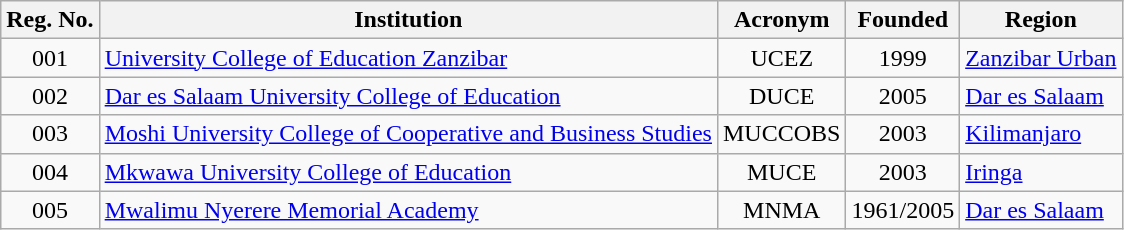<table class="wikitable sortable" border="1">
<tr>
<th>Reg. No.</th>
<th>Institution</th>
<th>Acronym</th>
<th>Founded</th>
<th>Region</th>
</tr>
<tr>
<td align=center>001</td>
<td><a href='#'>University College of Education Zanzibar</a></td>
<td align=center>UCEZ</td>
<td align=center>1999</td>
<td><a href='#'>Zanzibar Urban</a></td>
</tr>
<tr>
<td align=center>002</td>
<td><a href='#'>Dar es Salaam University College of Education</a></td>
<td align=center>DUCE</td>
<td align=center>2005</td>
<td><a href='#'>Dar es Salaam</a></td>
</tr>
<tr>
<td align=center>003</td>
<td><a href='#'>Moshi University College of Cooperative and Business Studies</a></td>
<td align=center>MUCCOBS</td>
<td align=center>2003</td>
<td><a href='#'>Kilimanjaro</a></td>
</tr>
<tr>
<td align=center>004</td>
<td><a href='#'>Mkwawa University College of Education</a></td>
<td align=center>MUCE</td>
<td align=center>2003</td>
<td><a href='#'>Iringa</a></td>
</tr>
<tr>
<td align=center>005</td>
<td><a href='#'>Mwalimu Nyerere Memorial Academy</a></td>
<td align=center>MNMA</td>
<td align=center>1961/2005</td>
<td><a href='#'>Dar es Salaam</a></td>
</tr>
</table>
